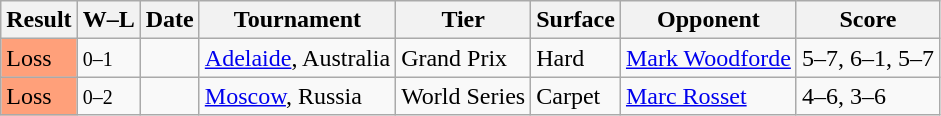<table class="sortable wikitable">
<tr>
<th>Result</th>
<th class="unsortable">W–L</th>
<th>Date</th>
<th>Tournament</th>
<th>Tier</th>
<th>Surface</th>
<th>Opponent</th>
<th class="unsortable">Score</th>
</tr>
<tr>
<td style="background:#ffa07a;">Loss</td>
<td><small>0–1</small></td>
<td><a href='#'></a></td>
<td><a href='#'>Adelaide</a>, Australia</td>
<td>Grand Prix</td>
<td>Hard</td>
<td> <a href='#'>Mark Woodforde</a></td>
<td>5–7, 6–1, 5–7</td>
</tr>
<tr>
<td style="background:#ffa07a;">Loss</td>
<td><small>0–2</small></td>
<td><a href='#'></a></td>
<td><a href='#'>Moscow</a>, Russia</td>
<td>World Series</td>
<td>Carpet</td>
<td> <a href='#'>Marc Rosset</a></td>
<td>4–6, 3–6</td>
</tr>
</table>
